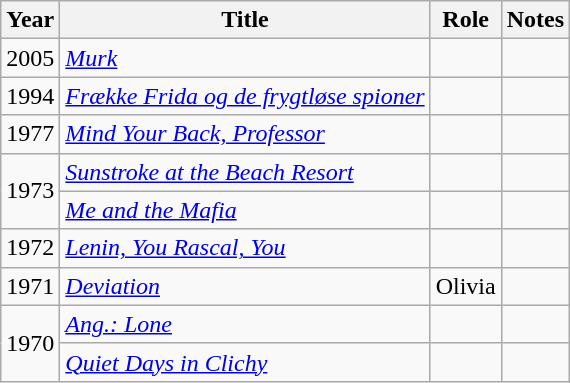<table class="wikitable sortable">
<tr>
<th>Year</th>
<th>Title</th>
<th>Role</th>
<th class="unsortable">Notes</th>
</tr>
<tr>
<td>2005</td>
<td><em><a href='#'>Murk</a></em></td>
<td></td>
<td></td>
</tr>
<tr>
<td>1994</td>
<td><em><a href='#'>Frække Frida og de frygtløse spioner</a></em></td>
<td></td>
<td></td>
</tr>
<tr>
<td>1977</td>
<td><em><a href='#'>Mind Your Back, Professor</a></em></td>
<td></td>
<td></td>
</tr>
<tr>
<td rowspan=2>1973</td>
<td><em><a href='#'>Sunstroke at the Beach Resort</a></em></td>
<td></td>
<td></td>
</tr>
<tr>
<td><em><a href='#'>Me and the Mafia</a></em></td>
<td></td>
<td></td>
</tr>
<tr>
<td>1972</td>
<td><em><a href='#'>Lenin, You Rascal, You</a></em></td>
<td></td>
<td></td>
</tr>
<tr>
<td>1971</td>
<td><em><a href='#'>Deviation</a></em></td>
<td>Olivia</td>
<td></td>
</tr>
<tr>
<td rowspan=2>1970</td>
<td><em><a href='#'>Ang.: Lone</a></em></td>
<td></td>
<td></td>
</tr>
<tr>
<td><em><a href='#'>Quiet Days in Clichy</a></em></td>
<td></td>
<td></td>
</tr>
</table>
